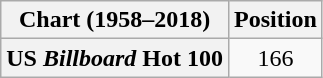<table class="wikitable plainrowheaders" style="text-align:center">
<tr>
<th scope="col">Chart (1958–2018)</th>
<th scope="col">Position</th>
</tr>
<tr>
<th scope="row">US <em>Billboard</em> Hot 100</th>
<td>166</td>
</tr>
</table>
